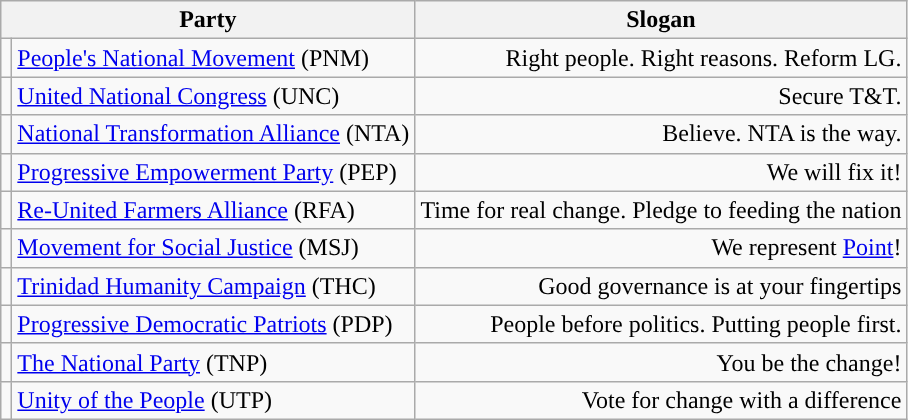<table class="wikitable" style="text-align:right;  margin-bottom:0">
<tr>
<th colspan="2">Party</th>
<th>Slogan</th>
</tr>
<tr>
<td style="color:inherit;background:"></td>
<td style="text-align:left;"><a href='#'>People's National Movement</a> (PNM)</td>
<td>Right people. Right reasons. Reform LG.</td>
</tr>
<tr>
<td style="color:inherit;background:"></td>
<td style="text-align:left;"><a href='#'>United National Congress</a> (UNC)</td>
<td>Secure T&T.</td>
</tr>
<tr>
<td style="color:inherit;background:"></td>
<td style="text-align:left;"><a href='#'>National Transformation Alliance</a> (NTA)</td>
<td>Believe. NTA is the way.</td>
</tr>
<tr>
<td style="color:inherit;background:"></td>
<td style="text-align:left;"><a href='#'>Progressive Empowerment Party</a> (PEP)</td>
<td>We will fix it!</td>
</tr>
<tr>
<td style="color:inherit;background:"></td>
<td style="text-align:left;"><a href='#'>Re-United Farmers Alliance</a> (RFA)</td>
<td>Time for real change. Pledge to feeding the nation</td>
</tr>
<tr>
<td style="color:inherit;background:"></td>
<td style="text-align:left;"><a href='#'>Movement for Social Justice</a> (MSJ)</td>
<td>We represent <a href='#'>Point</a>!</td>
</tr>
<tr>
<td style="color:inherit;background:"></td>
<td style="text-align:left;"><a href='#'>Trinidad Humanity Campaign</a> (THC)</td>
<td>Good governance is at your fingertips</td>
</tr>
<tr>
<td style="color:inherit;background:"></td>
<td style="text-align:left;"><a href='#'>Progressive Democratic Patriots</a> (PDP)</td>
<td>People before politics. Putting people first.</td>
</tr>
<tr>
<td style="color:inherit;background:"></td>
<td style="text-align:left;"><a href='#'>The National Party</a> (TNP)</td>
<td>You be the change!</td>
</tr>
<tr>
<td style="color:inherit;background:"></td>
<td style="text-align:left;"><a href='#'>Unity of the People</a> (UTP)</td>
<td>Vote for change with a difference</td>
</tr>
</table>
